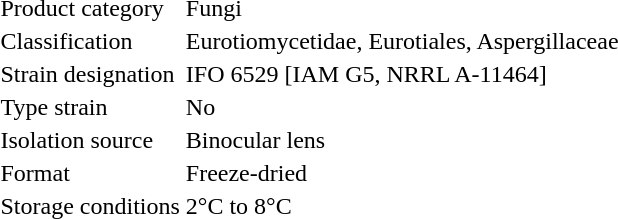<table>
<tr>
<td>Product category</td>
<td>Fungi</td>
</tr>
<tr>
<td>Classification</td>
<td>Eurotiomycetidae, Eurotiales, Aspergillaceae</td>
</tr>
<tr>
<td>Strain designation</td>
<td>IFO 6529 [IAM G5, NRRL A-11464]</td>
</tr>
<tr>
<td>Type strain</td>
<td>No</td>
</tr>
<tr>
<td>Isolation source</td>
<td>Binocular lens</td>
</tr>
<tr>
<td>Format</td>
<td>Freeze-dried</td>
</tr>
<tr>
<td>Storage conditions</td>
<td>2°C to 8°C</td>
</tr>
</table>
